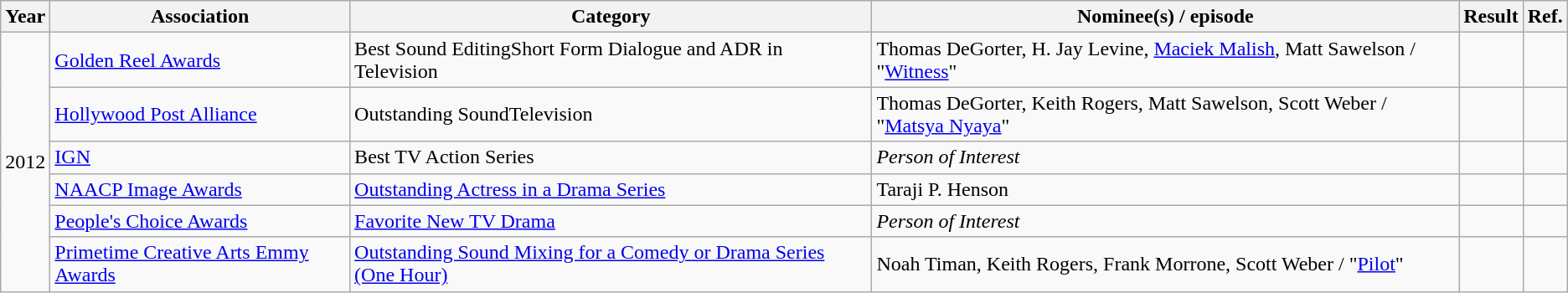<table class="wikitable">
<tr>
<th>Year</th>
<th>Association</th>
<th>Category</th>
<th>Nominee(s) / episode</th>
<th>Result</th>
<th class="unsortable">Ref.</th>
</tr>
<tr>
<td rowspan=6>2012</td>
<td><a href='#'>Golden Reel Awards</a></td>
<td>Best Sound EditingShort Form Dialogue and ADR in Television</td>
<td>Thomas DeGorter, H. Jay Levine, <a href='#'>Maciek Malish</a>, Matt Sawelson / "<a href='#'>Witness</a>"</td>
<td></td>
<td></td>
</tr>
<tr>
<td><a href='#'>Hollywood Post Alliance</a></td>
<td>Outstanding SoundTelevision</td>
<td>Thomas DeGorter, Keith Rogers, Matt Sawelson, Scott Weber / "<a href='#'>Matsya Nyaya</a>"</td>
<td></td>
<td></td>
</tr>
<tr>
<td><a href='#'>IGN</a></td>
<td>Best TV Action Series</td>
<td><em>Person of Interest</em></td>
<td></td>
<td></td>
</tr>
<tr>
<td><a href='#'>NAACP Image Awards</a></td>
<td><a href='#'>Outstanding Actress in a Drama Series</a></td>
<td>Taraji P. Henson</td>
<td></td>
<td></td>
</tr>
<tr>
<td><a href='#'>People's Choice Awards</a></td>
<td><a href='#'>Favorite New TV Drama</a></td>
<td><em>Person of Interest</em></td>
<td></td>
<td></td>
</tr>
<tr>
<td><a href='#'>Primetime Creative Arts Emmy Awards</a></td>
<td><a href='#'>Outstanding Sound Mixing for a Comedy or Drama Series (One Hour)</a></td>
<td>Noah Timan, Keith Rogers, Frank Morrone, Scott Weber / "<a href='#'>Pilot</a>"</td>
<td></td>
<td></td>
</tr>
</table>
